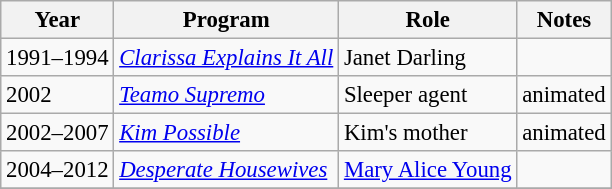<table class="wikitable" style="font-size: 95%;">
<tr>
<th>Year</th>
<th>Program</th>
<th>Role</th>
<th>Notes</th>
</tr>
<tr>
<td>1991–1994</td>
<td><em><a href='#'>Clarissa Explains It All</a></em></td>
<td>Janet Darling</td>
<td></td>
</tr>
<tr>
<td>2002</td>
<td><em><a href='#'>Teamo Supremo</a></em></td>
<td>Sleeper agent</td>
<td>animated</td>
</tr>
<tr>
<td>2002–2007</td>
<td><em><a href='#'>Kim Possible</a></em></td>
<td>Kim's mother</td>
<td>animated</td>
</tr>
<tr>
<td>2004–2012</td>
<td><em><a href='#'>Desperate Housewives</a></em></td>
<td><a href='#'>Mary Alice Young</a></td>
<td></td>
</tr>
<tr>
</tr>
</table>
